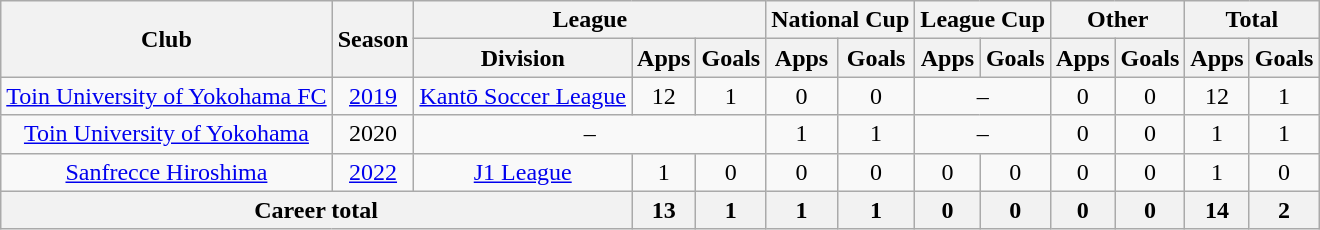<table class="wikitable" style="text-align: center">
<tr>
<th rowspan="2">Club</th>
<th rowspan="2">Season</th>
<th colspan="3">League</th>
<th colspan="2">National Cup</th>
<th colspan="2">League Cup</th>
<th colspan="2">Other</th>
<th colspan="2">Total</th>
</tr>
<tr>
<th>Division</th>
<th>Apps</th>
<th>Goals</th>
<th>Apps</th>
<th>Goals</th>
<th>Apps</th>
<th>Goals</th>
<th>Apps</th>
<th>Goals</th>
<th>Apps</th>
<th>Goals</th>
</tr>
<tr>
<td><a href='#'>Toin University of Yokohama FC</a></td>
<td><a href='#'>2019</a></td>
<td><a href='#'>Kantō Soccer League</a></td>
<td>12</td>
<td>1</td>
<td>0</td>
<td>0</td>
<td colspan="2">–</td>
<td>0</td>
<td>0</td>
<td>12</td>
<td>1</td>
</tr>
<tr>
<td><a href='#'>Toin University of Yokohama</a></td>
<td>2020</td>
<td colspan="3">–</td>
<td>1</td>
<td>1</td>
<td colspan="2">–</td>
<td>0</td>
<td>0</td>
<td>1</td>
<td>1</td>
</tr>
<tr>
<td><a href='#'>Sanfrecce Hiroshima</a></td>
<td><a href='#'>2022</a></td>
<td><a href='#'>J1 League</a></td>
<td>1</td>
<td>0</td>
<td>0</td>
<td>0</td>
<td>0</td>
<td>0</td>
<td>0</td>
<td>0</td>
<td>1</td>
<td>0</td>
</tr>
<tr>
<th colspan=3>Career total</th>
<th>13</th>
<th>1</th>
<th>1</th>
<th>1</th>
<th>0</th>
<th>0</th>
<th>0</th>
<th>0</th>
<th>14</th>
<th>2</th>
</tr>
</table>
